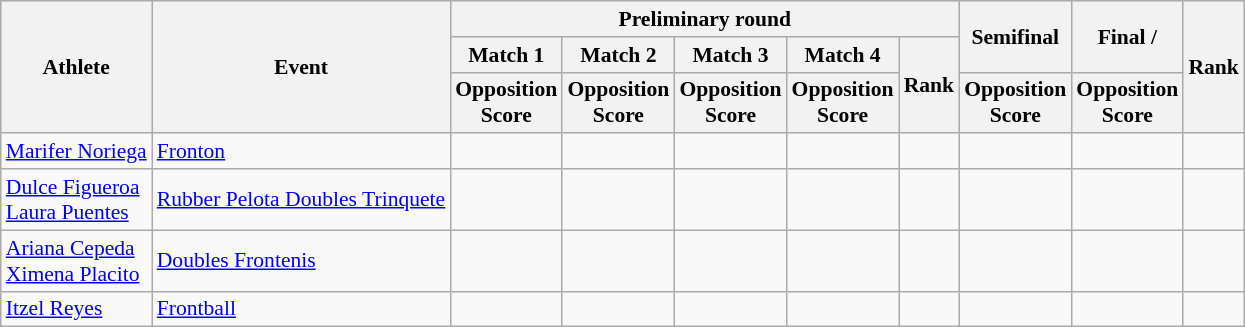<table class="wikitable" border="1" style="font-size:90%">
<tr>
<th rowspan=3>Athlete</th>
<th rowspan=3>Event</th>
<th colspan=5>Preliminary round</th>
<th rowspan=2>Semifinal</th>
<th rowspan=2>Final / </th>
<th rowspan=3>Rank</th>
</tr>
<tr>
<th>Match 1</th>
<th>Match 2</th>
<th>Match 3</th>
<th>Match 4</th>
<th rowspan=2>Rank</th>
</tr>
<tr>
<th>Opposition<br>Score</th>
<th>Opposition<br>Score</th>
<th>Opposition<br>Score</th>
<th>Opposition<br>Score</th>
<th>Opposition<br>Score</th>
<th>Opposition<br>Score</th>
</tr>
<tr align=center>
<td align=left><a href='#'>Marifer Noriega</a></td>
<td align=left><a href='#'>Fronton</a></td>
<td></td>
<td></td>
<td></td>
<td></td>
<td></td>
<td></td>
<td></td>
<td></td>
</tr>
<tr align=center>
<td align=left><a href='#'>Dulce Figueroa</a><br><a href='#'>Laura Puentes</a></td>
<td align=left><a href='#'>Rubber Pelota Doubles Trinquete</a></td>
<td></td>
<td></td>
<td></td>
<td></td>
<td></td>
<td></td>
<td></td>
<td></td>
</tr>
<tr align=center>
<td align=left><a href='#'>Ariana Cepeda</a><br><a href='#'>Ximena Placito</a></td>
<td align=left><a href='#'>Doubles Frontenis</a></td>
<td></td>
<td></td>
<td></td>
<td></td>
<td></td>
<td></td>
<td></td>
<td></td>
</tr>
<tr align=center>
<td align=left><a href='#'>Itzel Reyes</a></td>
<td align=left><a href='#'>Frontball</a></td>
<td></td>
<td></td>
<td></td>
<td></td>
<td></td>
<td></td>
<td></td>
<td></td>
</tr>
</table>
